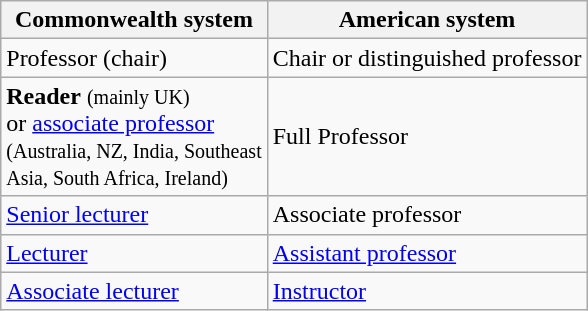<table class="wikitable">
<tr>
<th>Commonwealth system</th>
<th>American system</th>
</tr>
<tr>
<td>Professor (chair)</td>
<td>Chair or distinguished professor</td>
</tr>
<tr>
<td><strong>Reader</strong> <small>(mainly UK)</small><br>or <a href='#'>associate professor</a><br><small>(Australia, NZ, India, Southeast<br>Asia, South Africa, Ireland)</small></td>
<td>Full Professor</td>
</tr>
<tr>
<td><a href='#'>Senior lecturer</a></td>
<td>Associate professor</td>
</tr>
<tr>
<td><a href='#'>Lecturer</a></td>
<td><a href='#'>Assistant professor </a></td>
</tr>
<tr>
<td><a href='#'>Associate lecturer</a></td>
<td><a href='#'>Instructor</a></td>
</tr>
</table>
